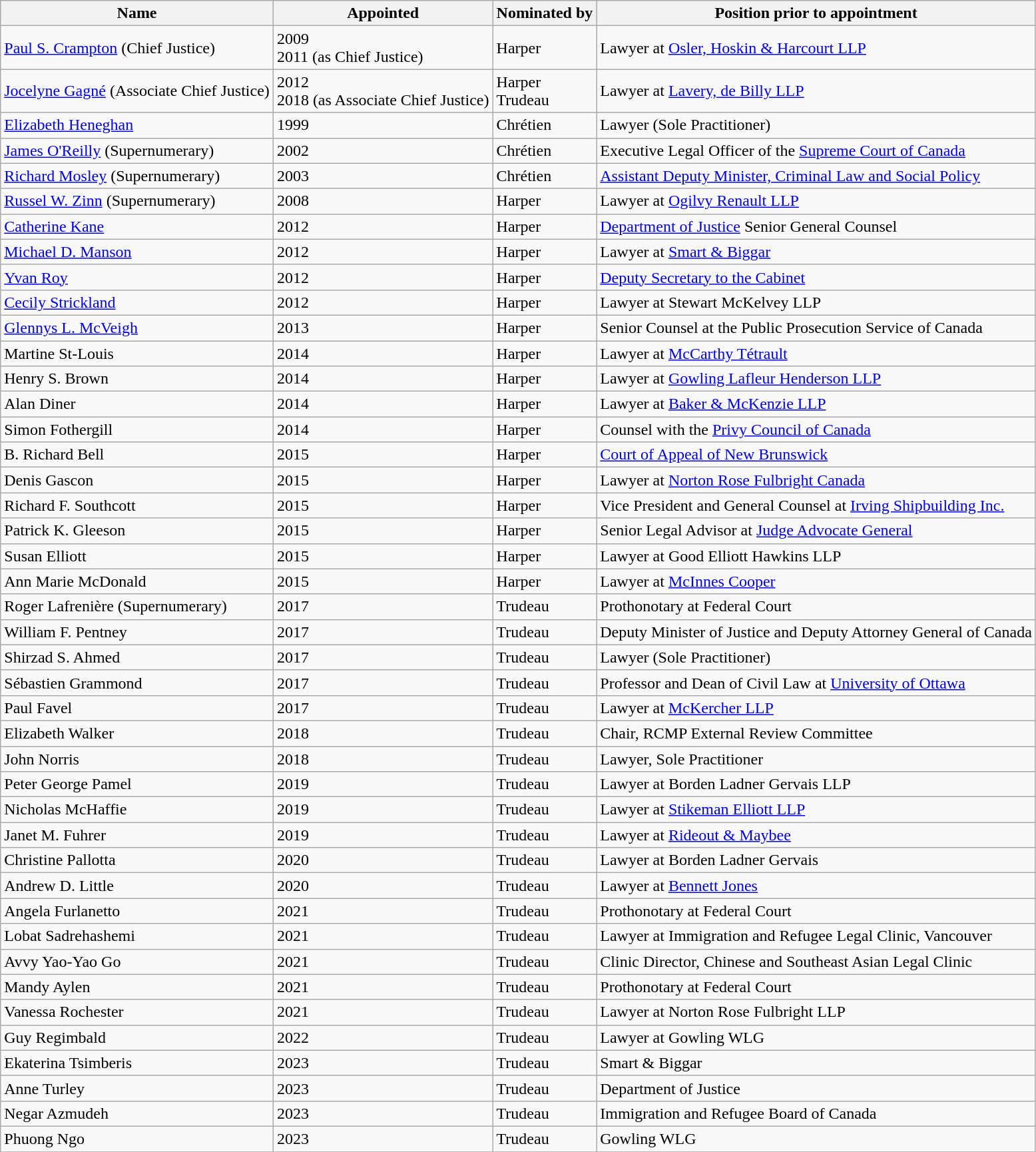<table class="wikitable">
<tr>
<th>Name</th>
<th>Appointed</th>
<th>Nominated by</th>
<th>Position prior to appointment</th>
</tr>
<tr>
<td><a href='#'>Paul S. Crampton</a> (Chief Justice)</td>
<td>2009<br>2011 (as Chief Justice)</td>
<td>Harper</td>
<td>Lawyer at <a href='#'>Osler, Hoskin & Harcourt LLP</a></td>
</tr>
<tr>
<td><a href='#'>Jocelyne Gagné</a> (Associate Chief Justice)</td>
<td>2012<br>2018 (as Associate Chief Justice)</td>
<td>Harper<br>Trudeau</td>
<td>Lawyer at <a href='#'>Lavery, de Billy LLP</a></td>
</tr>
<tr>
<td><a href='#'>Elizabeth Heneghan</a></td>
<td>1999</td>
<td>Chrétien</td>
<td>Lawyer (Sole Practitioner)</td>
</tr>
<tr>
<td><a href='#'>James O'Reilly</a> (Supernumerary)</td>
<td>2002</td>
<td>Chrétien</td>
<td>Executive Legal Officer of the <a href='#'>Supreme Court of Canada</a></td>
</tr>
<tr>
<td><a href='#'>Richard Mosley</a> (Supernumerary)</td>
<td>2003</td>
<td>Chrétien</td>
<td><a href='#'>Assistant Deputy Minister, Criminal Law and Social Policy</a></td>
</tr>
<tr>
<td><a href='#'>Russel W. Zinn</a> (Supernumerary)</td>
<td>2008</td>
<td>Harper</td>
<td>Lawyer at <a href='#'>Ogilvy Renault LLP</a></td>
</tr>
<tr>
<td><a href='#'>Catherine Kane</a></td>
<td>2012</td>
<td>Harper</td>
<td><a href='#'>Department of Justice</a> Senior General Counsel</td>
</tr>
<tr>
<td><a href='#'>Michael D. Manson</a></td>
<td>2012</td>
<td>Harper</td>
<td>Lawyer at <a href='#'>Smart & Biggar</a></td>
</tr>
<tr>
<td><a href='#'>Yvan Roy</a></td>
<td>2012</td>
<td>Harper</td>
<td><a href='#'>Deputy Secretary to the Cabinet</a></td>
</tr>
<tr>
<td><a href='#'>Cecily Strickland</a></td>
<td>2012</td>
<td>Harper</td>
<td>Lawyer at Stewart McKelvey LLP</td>
</tr>
<tr>
<td><a href='#'>Glennys L. McVeigh</a></td>
<td>2013</td>
<td>Harper</td>
<td>Senior Counsel at the Public Prosecution Service of Canada</td>
</tr>
<tr>
<td>Martine St-Louis</td>
<td>2014</td>
<td>Harper</td>
<td>Lawyer at <a href='#'>McCarthy Tétrault</a></td>
</tr>
<tr>
<td>Henry S. Brown</td>
<td>2014</td>
<td>Harper</td>
<td>Lawyer at <a href='#'>Gowling Lafleur Henderson LLP</a></td>
</tr>
<tr>
<td>Alan Diner</td>
<td>2014</td>
<td>Harper</td>
<td>Lawyer at <a href='#'>Baker & McKenzie LLP</a></td>
</tr>
<tr>
<td>Simon Fothergill</td>
<td>2014</td>
<td>Harper</td>
<td>Counsel with the <a href='#'>Privy Council of Canada</a></td>
</tr>
<tr>
<td>B. Richard Bell</td>
<td>2015</td>
<td>Harper</td>
<td><a href='#'>Court of Appeal of New Brunswick</a></td>
</tr>
<tr>
<td>Denis Gascon</td>
<td>2015</td>
<td>Harper</td>
<td>Lawyer at <a href='#'>Norton Rose Fulbright Canada</a></td>
</tr>
<tr>
<td>Richard F. Southcott</td>
<td>2015</td>
<td>Harper</td>
<td>Vice President and General Counsel at <a href='#'>Irving Shipbuilding Inc.</a></td>
</tr>
<tr>
<td>Patrick K. Gleeson</td>
<td>2015</td>
<td>Harper</td>
<td>Senior Legal Advisor at <a href='#'>Judge Advocate General</a></td>
</tr>
<tr>
<td>Susan Elliott</td>
<td>2015</td>
<td>Harper</td>
<td>Lawyer at Good Elliott Hawkins LLP</td>
</tr>
<tr>
<td>Ann Marie McDonald</td>
<td>2015</td>
<td>Harper</td>
<td>Lawyer at <a href='#'>McInnes Cooper</a></td>
</tr>
<tr>
<td>Roger Lafrenière (Supernumerary)</td>
<td>2017</td>
<td>Trudeau</td>
<td>Prothonotary at Federal Court</td>
</tr>
<tr>
<td>William F. Pentney</td>
<td>2017</td>
<td>Trudeau</td>
<td>Deputy Minister of Justice and Deputy Attorney General of Canada</td>
</tr>
<tr>
<td>Shirzad S. Ahmed</td>
<td>2017</td>
<td>Trudeau</td>
<td>Lawyer (Sole Practitioner)</td>
</tr>
<tr>
<td>Sébastien Grammond</td>
<td>2017</td>
<td>Trudeau</td>
<td>Professor and Dean of Civil Law at <a href='#'>University of Ottawa</a></td>
</tr>
<tr>
<td>Paul Favel</td>
<td>2017</td>
<td>Trudeau</td>
<td>Lawyer at <a href='#'>McKercher LLP</a></td>
</tr>
<tr>
<td>Elizabeth Walker</td>
<td>2018</td>
<td>Trudeau</td>
<td>Chair, RCMP External Review Committee</td>
</tr>
<tr>
<td>John Norris </td>
<td>2018</td>
<td>Trudeau</td>
<td>Lawyer, Sole Practitioner</td>
</tr>
<tr>
<td>Peter George Pamel</td>
<td>2019</td>
<td>Trudeau</td>
<td>Lawyer at Borden Ladner Gervais LLP</td>
</tr>
<tr>
<td>Nicholas McHaffie</td>
<td>2019</td>
<td>Trudeau</td>
<td>Lawyer at <a href='#'>Stikeman Elliott LLP</a></td>
</tr>
<tr>
<td>Janet M. Fuhrer</td>
<td>2019</td>
<td>Trudeau</td>
<td>Lawyer at <a href='#'>Rideout & Maybee</a></td>
</tr>
<tr>
<td>Christine Pallotta</td>
<td>2020</td>
<td>Trudeau</td>
<td>Lawyer at Borden Ladner Gervais</td>
</tr>
<tr>
<td>Andrew D. Little</td>
<td>2020</td>
<td>Trudeau</td>
<td>Lawyer at <a href='#'>Bennett Jones</a></td>
</tr>
<tr>
<td>Angela Furlanetto</td>
<td>2021</td>
<td>Trudeau</td>
<td>Prothonotary at Federal Court</td>
</tr>
<tr>
<td>Lobat Sadrehashemi</td>
<td>2021</td>
<td>Trudeau</td>
<td>Lawyer at Immigration and Refugee Legal Clinic, Vancouver</td>
</tr>
<tr>
<td>Avvy Yao-Yao Go</td>
<td>2021</td>
<td>Trudeau</td>
<td>Clinic Director, Chinese and Southeast Asian Legal Clinic</td>
</tr>
<tr>
<td>Mandy Aylen</td>
<td>2021</td>
<td>Trudeau</td>
<td>Prothonotary at Federal Court</td>
</tr>
<tr>
<td>Vanessa Rochester</td>
<td>2021</td>
<td>Trudeau</td>
<td>Lawyer at Norton Rose Fulbright LLP</td>
</tr>
<tr>
<td>Guy Regimbald</td>
<td>2022</td>
<td>Trudeau</td>
<td>Lawyer at Gowling WLG</td>
</tr>
<tr>
<td>Ekaterina Tsimberis</td>
<td>2023</td>
<td>Trudeau</td>
<td>Smart & Biggar</td>
</tr>
<tr>
<td>Anne Turley</td>
<td>2023</td>
<td>Trudeau</td>
<td>Department of Justice</td>
</tr>
<tr>
<td>Negar Azmudeh</td>
<td>2023</td>
<td>Trudeau</td>
<td>Immigration and Refugee Board of Canada</td>
</tr>
<tr>
<td>Phuong Ngo</td>
<td>2023</td>
<td>Trudeau</td>
<td>Gowling WLG</td>
</tr>
<tr>
</tr>
</table>
